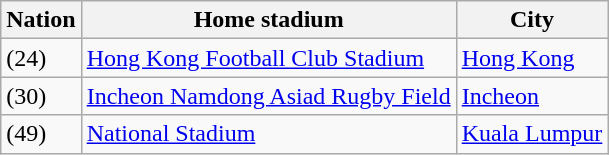<table class="wikitable">
<tr>
<th>Nation</th>
<th>Home stadium</th>
<th>City</th>
</tr>
<tr>
<td> (24)</td>
<td><a href='#'>Hong Kong Football Club Stadium</a></td>
<td><a href='#'>Hong Kong</a></td>
</tr>
<tr>
<td> (30)</td>
<td><a href='#'>Incheon Namdong Asiad Rugby Field</a></td>
<td><a href='#'>Incheon</a></td>
</tr>
<tr>
<td> (49)</td>
<td><a href='#'>National Stadium</a></td>
<td><a href='#'>Kuala Lumpur</a></td>
</tr>
</table>
